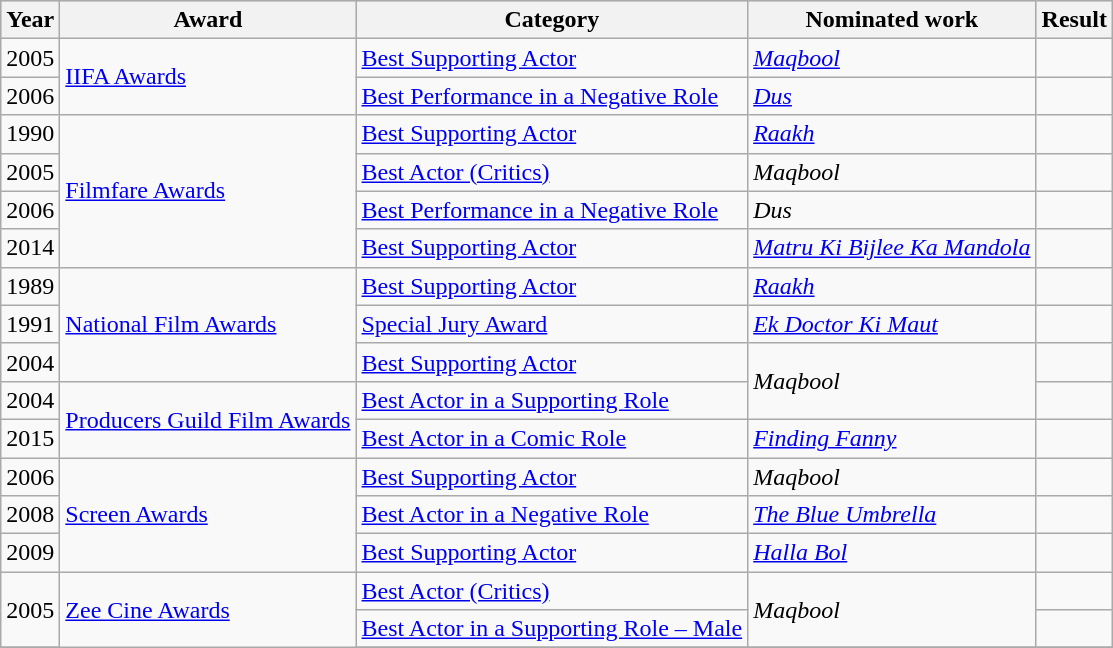<table class="wikitable sortable">
<tr style="background:#ccc; text-align:center;">
<th scope="col">Year</th>
<th scope="col">Award</th>
<th scope="col">Category</th>
<th scope="col">Nominated work</th>
<th scope="col">Result</th>
</tr>
<tr>
<td>2005</td>
<td rowspan="2"><a href='#'>IIFA Awards</a></td>
<td><a href='#'>Best Supporting Actor</a></td>
<td><em><a href='#'>Maqbool</a></em></td>
<td></td>
</tr>
<tr>
<td>2006</td>
<td><a href='#'>Best Performance in a Negative Role</a></td>
<td><em><a href='#'>Dus</a></em></td>
<td></td>
</tr>
<tr>
<td>1990</td>
<td rowspan="4"><a href='#'>Filmfare Awards</a></td>
<td><a href='#'>Best Supporting Actor</a></td>
<td><em><a href='#'>Raakh</a></em></td>
<td></td>
</tr>
<tr>
<td>2005</td>
<td><a href='#'>Best Actor (Critics)</a></td>
<td><em>Maqbool</em></td>
<td></td>
</tr>
<tr>
<td>2006</td>
<td><a href='#'>Best Performance in a Negative Role</a></td>
<td><em>Dus</em></td>
<td></td>
</tr>
<tr>
<td>2014</td>
<td><a href='#'>Best Supporting Actor</a></td>
<td><em><a href='#'>Matru Ki Bijlee Ka Mandola</a></em></td>
<td></td>
</tr>
<tr>
<td>1989</td>
<td rowspan="3"><a href='#'>National Film Awards</a></td>
<td><a href='#'>Best Supporting Actor</a></td>
<td><em><a href='#'>Raakh</a></em></td>
<td></td>
</tr>
<tr>
<td>1991</td>
<td><a href='#'>Special Jury Award</a></td>
<td><em><a href='#'>Ek Doctor Ki Maut</a></em></td>
<td></td>
</tr>
<tr>
<td>2004</td>
<td><a href='#'>Best Supporting Actor</a></td>
<td rowspan="2"><em>Maqbool</em></td>
<td></td>
</tr>
<tr>
<td>2004</td>
<td rowspan="2"><a href='#'>Producers Guild Film Awards</a></td>
<td><a href='#'>Best Actor in a Supporting Role</a></td>
<td></td>
</tr>
<tr>
<td>2015</td>
<td><a href='#'>Best Actor in a Comic Role</a></td>
<td><em><a href='#'>Finding Fanny</a></em></td>
<td></td>
</tr>
<tr>
<td>2006</td>
<td rowspan="3"><a href='#'>Screen Awards</a></td>
<td><a href='#'>Best Supporting Actor</a></td>
<td><em>Maqbool</em></td>
<td></td>
</tr>
<tr>
<td>2008</td>
<td><a href='#'>Best Actor in a Negative Role</a></td>
<td><em><a href='#'>The Blue Umbrella</a></em></td>
<td></td>
</tr>
<tr>
<td>2009</td>
<td><a href='#'>Best Supporting Actor</a></td>
<td><em><a href='#'>Halla Bol</a></em></td>
<td></td>
</tr>
<tr>
<td rowspan="2">2005</td>
<td rowspan="3"><a href='#'>Zee Cine Awards</a></td>
<td><a href='#'>Best Actor (Critics)</a></td>
<td rowspan="2"><em>Maqbool</em></td>
<td></td>
</tr>
<tr>
<td><a href='#'>Best Actor in a Supporting Role – Male</a></td>
<td></td>
</tr>
<tr>
</tr>
</table>
